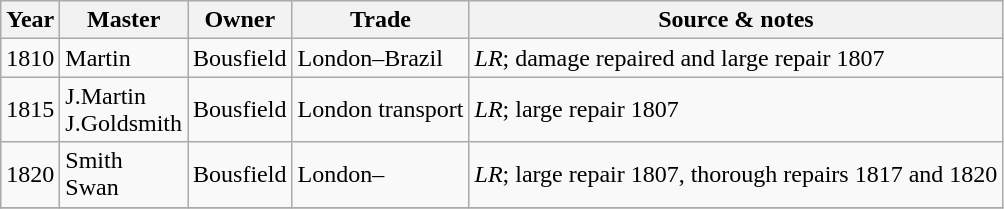<table class=" wikitable">
<tr>
<th>Year</th>
<th>Master</th>
<th>Owner</th>
<th>Trade</th>
<th>Source & notes</th>
</tr>
<tr>
<td>1810</td>
<td>Martin</td>
<td>Bousfield</td>
<td>London–Brazil</td>
<td><em>LR</em>; damage repaired and large repair 1807</td>
</tr>
<tr>
<td>1815</td>
<td>J.Martin<br>J.Goldsmith</td>
<td>Bousfield</td>
<td>London transport</td>
<td><em>LR</em>; large repair 1807</td>
</tr>
<tr>
<td>1820</td>
<td>Smith<br>Swan</td>
<td>Bousfield</td>
<td>London–</td>
<td><em>LR</em>; large repair 1807, thorough repairs 1817 and 1820</td>
</tr>
<tr>
</tr>
</table>
